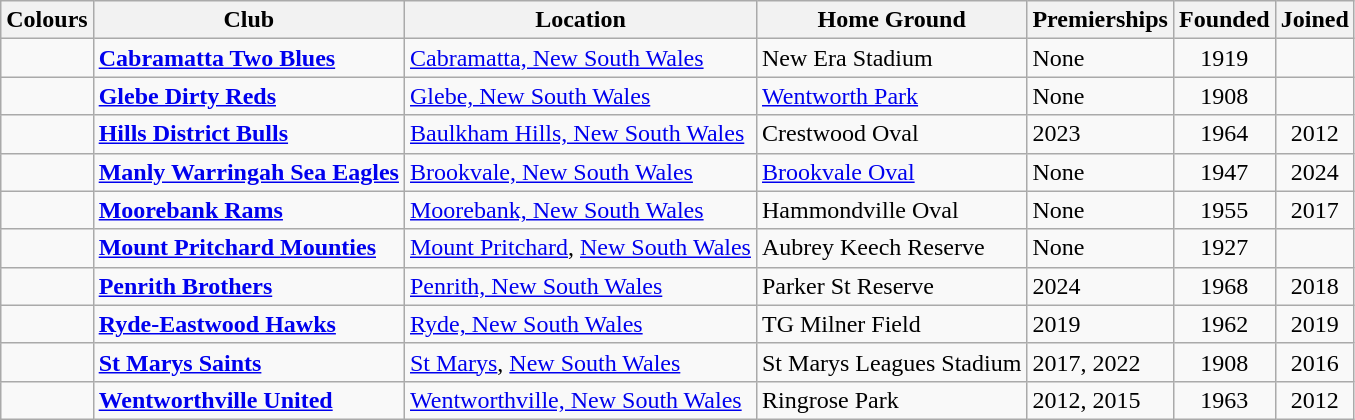<table class="wikitable">
<tr>
<th>Colours</th>
<th>Club</th>
<th>Location</th>
<th>Home Ground</th>
<th>Premierships</th>
<th>Founded</th>
<th>Joined</th>
</tr>
<tr>
<td></td>
<td><strong><a href='#'>Cabramatta Two Blues</a></strong></td>
<td><a href='#'>Cabramatta, New South Wales</a></td>
<td>New Era Stadium</td>
<td>None</td>
<td align="center">1919</td>
<td></td>
</tr>
<tr>
<td></td>
<td><strong><a href='#'>Glebe Dirty Reds</a></strong></td>
<td><a href='#'>Glebe, New South Wales</a></td>
<td><a href='#'>Wentworth Park</a></td>
<td>None</td>
<td align="center">1908</td>
<td></td>
</tr>
<tr>
<td align="center"></td>
<td><strong><a href='#'>Hills District Bulls</a></strong></td>
<td><a href='#'>Baulkham Hills, New South Wales</a></td>
<td>Crestwood Oval</td>
<td>2023</td>
<td align="center">1964</td>
<td align="center">2012</td>
</tr>
<tr>
<td align="center"></td>
<td><strong><a href='#'>Manly Warringah Sea Eagles</a></strong></td>
<td><a href='#'>Brookvale, New South Wales</a></td>
<td><a href='#'>Brookvale Oval</a></td>
<td>None</td>
<td align="center">1947</td>
<td align="center">2024</td>
</tr>
<tr>
<td align="center"></td>
<td><strong><a href='#'>Moorebank Rams</a></strong></td>
<td><a href='#'>Moorebank, New South Wales</a></td>
<td>Hammondville Oval</td>
<td>None</td>
<td align="center">1955</td>
<td align="center">2017</td>
</tr>
<tr>
<td></td>
<td><strong><a href='#'>Mount Pritchard Mounties</a></strong></td>
<td><a href='#'>Mount Pritchard</a>, <a href='#'>New South Wales</a></td>
<td>Aubrey Keech Reserve</td>
<td>None</td>
<td align="center">1927</td>
<td></td>
</tr>
<tr>
<td align="center"></td>
<td><a href='#'><strong>Penrith Brothers</strong></a></td>
<td><a href='#'>Penrith, New South Wales</a></td>
<td>Parker St Reserve</td>
<td>2024</td>
<td align="center">1968</td>
<td align="center">2018</td>
</tr>
<tr>
<td align="center"></td>
<td><strong><a href='#'>Ryde-Eastwood Hawks</a></strong></td>
<td><a href='#'>Ryde, New South Wales</a></td>
<td>TG Milner Field</td>
<td>2019</td>
<td align="center">1962</td>
<td align="center">2019</td>
</tr>
<tr>
<td align="center"></td>
<td><strong><a href='#'>St Marys Saints</a></strong></td>
<td><a href='#'>St Marys</a>, <a href='#'>New South Wales</a></td>
<td>St Marys Leagues Stadium</td>
<td>2017, 2022</td>
<td align="center">1908</td>
<td align="center">2016</td>
</tr>
<tr>
<td align="center"></td>
<td><a href='#'><strong>Wentworthville United</strong></a></td>
<td><a href='#'>Wentworthville, New South Wales</a></td>
<td>Ringrose Park</td>
<td>2012, 2015</td>
<td align="center">1963</td>
<td align="center">2012</td>
</tr>
</table>
